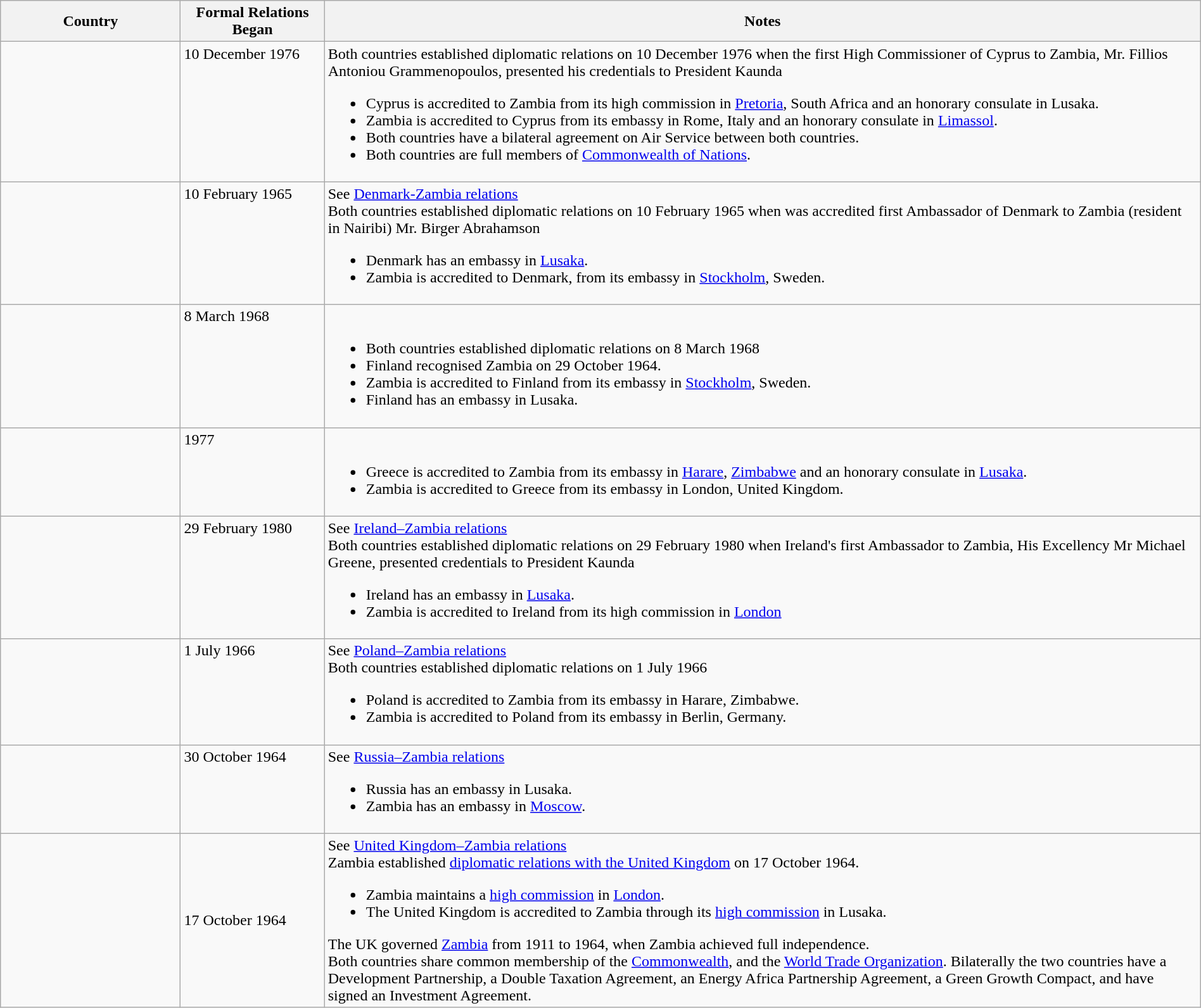<table class="wikitable sortable" style="width:100%; margin:auto;">
<tr>
<th style="width:15%;">Country</th>
<th style="width:12%;">Formal Relations Began</th>
<th>Notes</th>
</tr>
<tr valign="top">
<td></td>
<td>10 December 1976</td>
<td>Both countries established diplomatic relations on 10 December 1976 when the first High Commissioner of Cyprus to Zambia, Mr. Fillios Antoniou Grammenopoulos, presented his credentials to President Kaunda<br><ul><li>Cyprus is accredited to Zambia from its high commission in <a href='#'>Pretoria</a>, South Africa and an honorary consulate in Lusaka.</li><li>Zambia is accredited to Cyprus from its embassy in Rome, Italy and an honorary consulate in <a href='#'>Limassol</a>.</li><li>Both countries have a bilateral agreement on Air Service between both countries.</li><li>Both countries are full members of <a href='#'>Commonwealth of Nations</a>.</li></ul></td>
</tr>
<tr valign="top">
<td></td>
<td>10 February 1965</td>
<td>See <a href='#'>Denmark-Zambia relations</a><br>Both countries established diplomatic relations on 10 February 1965 when was accredited first Ambassador of Denmark to Zambia (resident in Nairibi) Mr. Birger Abrahamson<ul><li>Denmark has an embassy in <a href='#'>Lusaka</a>.</li><li>Zambia is accredited to Denmark, from its embassy in <a href='#'>Stockholm</a>, Sweden.</li></ul></td>
</tr>
<tr valign="top">
<td></td>
<td>8 March 1968</td>
<td><br><ul><li>Both countries established diplomatic relations on 8 March 1968</li><li>Finland recognised Zambia on 29 October 1964.</li><li>Zambia is accredited to Finland from its embassy in <a href='#'>Stockholm</a>, Sweden.</li><li>Finland has an embassy in Lusaka.</li></ul></td>
</tr>
<tr valign="top">
<td></td>
<td>1977</td>
<td><br><ul><li>Greece is accredited to Zambia from its embassy in <a href='#'>Harare</a>, <a href='#'>Zimbabwe</a> and an honorary consulate in <a href='#'>Lusaka</a>.</li><li>Zambia is accredited to Greece from its embassy in London, United Kingdom.</li></ul></td>
</tr>
<tr valign="top">
<td></td>
<td>29 February 1980</td>
<td>See <a href='#'>Ireland–Zambia relations</a><br>Both countries established diplomatic relations on 29 February 1980 when Ireland's first Ambassador to Zambia, His Excellency Mr Michael Greene, presented credentials to President Kaunda<ul><li>Ireland has an embassy in <a href='#'>Lusaka</a>.</li><li>Zambia is accredited to Ireland from its high commission in <a href='#'>London</a></li></ul></td>
</tr>
<tr valign="top">
<td></td>
<td>1 July 1966</td>
<td>See <a href='#'>Poland–Zambia relations</a><br>Both countries established diplomatic relations on 1 July 1966<ul><li>Poland is accredited to Zambia from its embassy in Harare, Zimbabwe.</li><li>Zambia is accredited to Poland from its embassy in Berlin, Germany.</li></ul></td>
</tr>
<tr valign="top">
<td></td>
<td>30 October 1964</td>
<td>See <a href='#'>Russia–Zambia relations</a><br><ul><li>Russia has an embassy in Lusaka.</li><li>Zambia has an embassy in <a href='#'>Moscow</a>.</li></ul></td>
</tr>
<tr>
<td></td>
<td>17 October 1964</td>
<td>See <a href='#'>United Kingdom–Zambia relations</a><br>Zambia established <a href='#'>diplomatic relations with the United Kingdom</a> on 17 October 1964.<ul><li>Zambia maintains a <a href='#'>high commission</a> in <a href='#'>London</a>.</li><li>The United Kingdom is accredited to Zambia through its <a href='#'>high commission</a> in Lusaka.</li></ul>The UK governed <a href='#'>Zambia</a> from 1911 to 1964, when Zambia achieved full independence.<br>Both countries share common membership of the <a href='#'>Commonwealth</a>, and the <a href='#'>World Trade Organization</a>. Bilaterally the two countries have a Development Partnership, a Double Taxation Agreement, an Energy Africa Partnership Agreement, a Green Growth Compact, and have signed an Investment Agreement.</td>
</tr>
</table>
